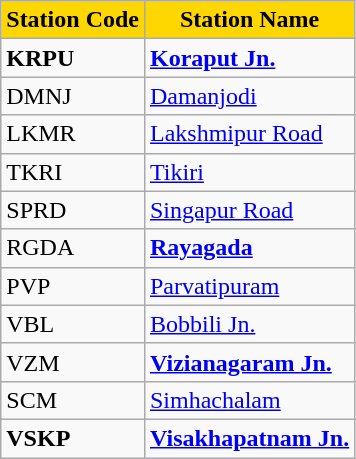<table class="wikitable">
<tr>
<th style="background:gold;">Station Code</th>
<th ! style="background:gold;">Station Name</th>
</tr>
<tr>
<td valign="top"><strong>KRPU</strong></td>
<td valign="top"><strong><a href='#'>Koraput Jn.</a></strong></td>
</tr>
<tr>
<td valign="top">DMNJ</td>
<td valign="top"><a href='#'>Damanjodi</a></td>
</tr>
<tr>
<td valign="top">LKMR</td>
<td valign="top"><a href='#'>Lakshmipur Road</a></td>
</tr>
<tr>
<td valign="top">TKRI</td>
<td valign="top"><a href='#'>Tikiri</a></td>
</tr>
<tr>
<td valign="top">SPRD</td>
<td valign="top"><a href='#'>Singapur Road</a></td>
</tr>
<tr>
<td valign="top">RGDA</td>
<td valign="top"><strong><a href='#'>Rayagada</a></strong></td>
</tr>
<tr>
<td valign="top">PVP</td>
<td valign="top"><a href='#'>Parvatipuram</a></td>
</tr>
<tr>
<td valign="top">VBL</td>
<td valign="top"><a href='#'>Bobbili Jn.</a></td>
</tr>
<tr>
<td valign="top">VZM</td>
<td valign="top"><strong><a href='#'>Vizianagaram Jn.</a></strong></td>
</tr>
<tr>
<td valign="top">SCM</td>
<td valign="top"><a href='#'>Simhachalam</a></td>
</tr>
<tr>
<td valign="top"><strong>VSKP</strong></td>
<td valign="top"><strong><a href='#'>Visakhapatnam Jn.</a></strong></td>
</tr>
</table>
